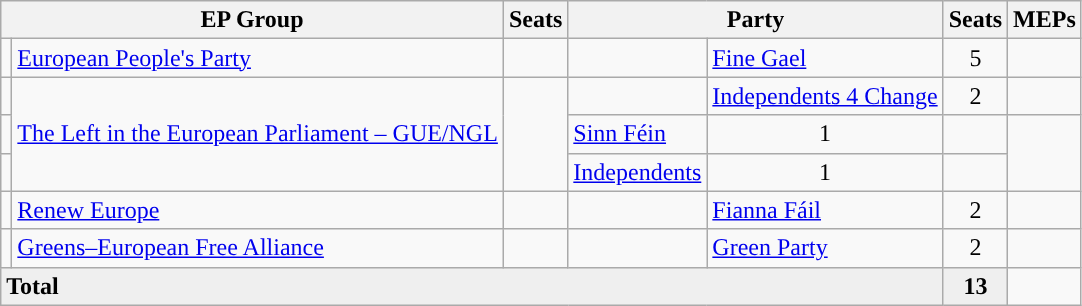<table class="wikitable">
<tr>
<th colspan=2>EP Group</th>
<th>Seats</th>
<th colspan=2>Party</th>
<th>Seats</th>
<th>MEPs</th>
</tr>
<tr>
<td style="color:inherit;background:"></td>
<td><a href='#'>European People's Party</a></td>
<td></td>
<td style="color:inherit;background:"></td>
<td><a href='#'>Fine Gael</a></td>
<td align=center>5</td>
<td></td>
</tr>
<tr>
<td></td>
<td rowspan="3"><a href='#'>The Left in the European Parliament – GUE/NGL</a></td>
<td rowspan="3"></td>
<td style="color:inherit;background:"></td>
<td><a href='#'>Independents 4 Change</a></td>
<td align=center>2</td>
<td></td>
</tr>
<tr>
<td style="color:inherit;background:"></td>
<td><a href='#'>Sinn Féin</a></td>
<td align=center>1</td>
<td></td>
</tr>
<tr>
<td style="color:inherit;background:"></td>
<td><a href='#'>Independents</a></td>
<td align=center>1</td>
<td></td>
</tr>
<tr>
<td style="color:inherit;background:"></td>
<td><a href='#'>Renew Europe</a></td>
<td></td>
<td style="color:inherit;background:"></td>
<td><a href='#'>Fianna Fáil</a></td>
<td align=center>2</td>
<td></td>
</tr>
<tr>
<td style="color:inherit;background:"></td>
<td><a href='#'>Greens–European Free Alliance</a></td>
<td></td>
<td style="color:inherit;background:"></td>
<td><a href='#'>Green Party</a></td>
<td align=center>2</td>
<td></td>
</tr>
<tr style="font-weight:bold; background-color:#EFEFEF;">
<td colspan=5 align=left>Total</td>
<td align=center>13</td>
</tr>
</table>
